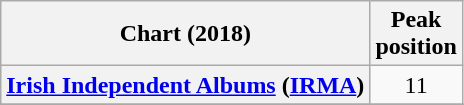<table class="wikitable sortable plainrowheaders" style="text-align:center">
<tr>
<th scope="col">Chart (2018)</th>
<th scope="col">Peak<br> position</th>
</tr>
<tr>
<th scope="row"><a href='#'>Irish Independent Albums</a> (<a href='#'>IRMA</a>)</th>
<td>11</td>
</tr>
<tr>
</tr>
<tr>
</tr>
<tr>
</tr>
</table>
